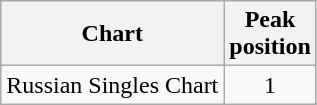<table class="wikitable">
<tr>
<th align="center">Chart</th>
<th align="center">Peak<br>position</th>
</tr>
<tr>
<td align="center">Russian Singles Chart</td>
<td align="center">1</td>
</tr>
</table>
